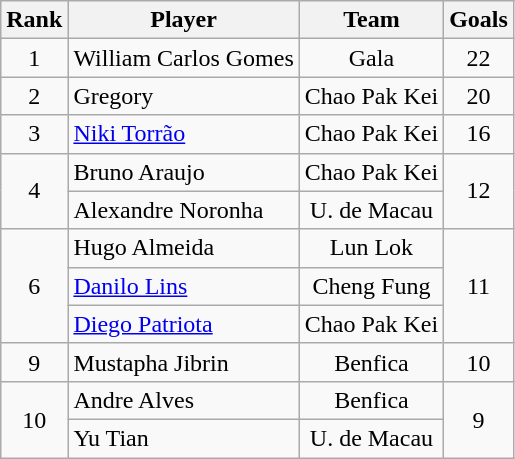<table class="wikitable" style="text-align:center;">
<tr>
<th>Rank</th>
<th>Player</th>
<th>Team</th>
<th>Goals</th>
</tr>
<tr>
<td>1</td>
<td align=left> William Carlos Gomes</td>
<td>Gala</td>
<td>22</td>
</tr>
<tr>
<td>2</td>
<td align=left> Gregory</td>
<td>Chao Pak Kei</td>
<td>20</td>
</tr>
<tr>
<td>3</td>
<td align=left> <a href='#'>Niki Torrão</a></td>
<td>Chao Pak Kei</td>
<td>16</td>
</tr>
<tr>
<td rowspan=2>4</td>
<td align=left> Bruno Araujo</td>
<td>Chao Pak Kei</td>
<td rowspan=2>12</td>
</tr>
<tr>
<td align=left> Alexandre Noronha</td>
<td>U. de Macau</td>
</tr>
<tr>
<td rowspan=3>6</td>
<td align=left> Hugo Almeida</td>
<td>Lun Lok</td>
<td rowspan=3>11</td>
</tr>
<tr>
<td align=left> <a href='#'>Danilo Lins</a></td>
<td>Cheng Fung</td>
</tr>
<tr>
<td align=left> <a href='#'>Diego Patriota</a></td>
<td>Chao Pak Kei</td>
</tr>
<tr>
<td rowspan=1>9</td>
<td align=left> Mustapha Jibrin</td>
<td>Benfica</td>
<td rowspan=1>10</td>
</tr>
<tr>
<td rowspan=2>10</td>
<td align=left> Andre Alves</td>
<td>Benfica</td>
<td rowspan=2>9</td>
</tr>
<tr>
<td align=left> Yu Tian</td>
<td>U. de Macau</td>
</tr>
</table>
